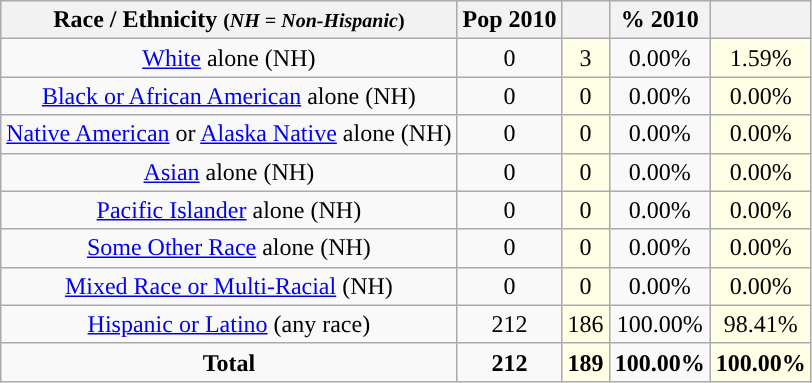<table class="wikitable" style="text-align:center;">
<tr>
<th>Race / Ethnicity <small>(<em>NH = Non-Hispanic</em>)</small></th>
<th>Pop 2010</th>
<th></th>
<th>% 2010</th>
<th></th>
</tr>
<tr>
<td><a href='#'>White</a> alone (NH)</td>
<td>0</td>
<td style='background: #ffffe6;'>3</td>
<td>0.00%</td>
<td style='background: #ffffe6;'>1.59%</td>
</tr>
<tr>
<td><a href='#'>Black or African American</a> alone (NH)</td>
<td>0</td>
<td style='background: #ffffe6;'>0</td>
<td>0.00%</td>
<td style='background: #ffffe6;'>0.00%</td>
</tr>
<tr>
<td><a href='#'>Native American</a> or <a href='#'>Alaska Native</a> alone (NH)</td>
<td>0</td>
<td style='background: #ffffe6;'>0</td>
<td>0.00%</td>
<td style='background: #ffffe6;'>0.00%</td>
</tr>
<tr>
<td><a href='#'>Asian</a> alone (NH)</td>
<td>0</td>
<td style='background: #ffffe6;'>0</td>
<td>0.00%</td>
<td style='background: #ffffe6;'>0.00%</td>
</tr>
<tr>
<td><a href='#'>Pacific Islander</a> alone (NH)</td>
<td>0</td>
<td style='background: #ffffe6;'>0</td>
<td>0.00%</td>
<td style='background: #ffffe6;'>0.00%</td>
</tr>
<tr>
<td><a href='#'>Some Other Race</a> alone (NH)</td>
<td>0</td>
<td style='background: #ffffe6;'>0</td>
<td>0.00%</td>
<td style='background: #ffffe6;'>0.00%</td>
</tr>
<tr>
<td><a href='#'>Mixed Race or Multi-Racial</a> (NH)</td>
<td>0</td>
<td style='background: #ffffe6;'>0</td>
<td>0.00%</td>
<td style='background: #ffffe6;'>0.00%</td>
</tr>
<tr>
<td><a href='#'>Hispanic or Latino</a> (any race)</td>
<td>212</td>
<td style='background: #ffffe6;'>186</td>
<td>100.00%</td>
<td style='background: #ffffe6;'>98.41%</td>
</tr>
<tr>
<td><strong>Total</strong></td>
<td><strong>212</strong></td>
<td style='background: #ffffe6;'><strong>189</strong></td>
<td><strong>100.00%</strong></td>
<td style='background: #ffffe6;'><strong>100.00%</strong></td>
</tr>
</table>
